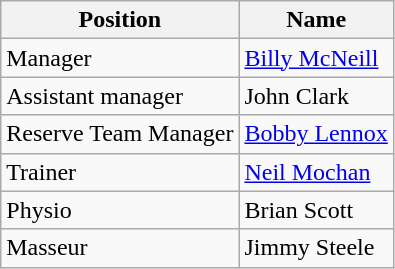<table class="wikitable">
<tr>
<th>Position</th>
<th>Name</th>
</tr>
<tr>
<td>Manager</td>
<td><a href='#'>Billy McNeill</a></td>
</tr>
<tr>
<td>Assistant manager</td>
<td>John Clark</td>
</tr>
<tr>
<td>Reserve Team Manager</td>
<td><a href='#'>Bobby Lennox</a></td>
</tr>
<tr>
<td>Trainer</td>
<td><a href='#'>Neil Mochan</a></td>
</tr>
<tr>
<td>Physio</td>
<td>Brian Scott</td>
</tr>
<tr>
<td>Masseur</td>
<td>Jimmy Steele</td>
</tr>
</table>
